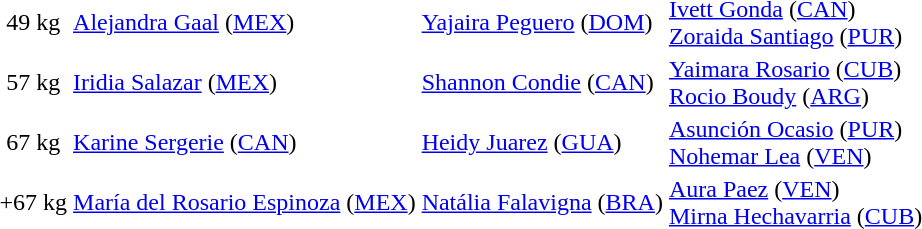<table>
<tr>
<td rowspan=1 align=center>49 kg</td>
<td> <a href='#'>Alejandra Gaal</a> (<a href='#'>MEX</a>)</td>
<td> <a href='#'>Yajaira Peguero</a> (<a href='#'>DOM</a>)</td>
<td> <a href='#'>Ivett Gonda</a> (<a href='#'>CAN</a>) <br>  <a href='#'>Zoraida Santiago</a> (<a href='#'>PUR</a>)</td>
</tr>
<tr>
<td rowspan=1 align=center>57 kg</td>
<td> <a href='#'>Iridia Salazar</a> (<a href='#'>MEX</a>)</td>
<td> <a href='#'>Shannon Condie</a> (<a href='#'>CAN</a>)</td>
<td> <a href='#'>Yaimara Rosario</a> (<a href='#'>CUB</a>) <br>  <a href='#'>Rocio Boudy</a> (<a href='#'>ARG</a>)</td>
</tr>
<tr>
<td rowspan=1 align=center>67 kg</td>
<td> <a href='#'>Karine Sergerie</a> (<a href='#'>CAN</a>)</td>
<td> <a href='#'>Heidy Juarez</a> (<a href='#'>GUA</a>)</td>
<td> <a href='#'>Asunción Ocasio</a> (<a href='#'>PUR</a>) <br>  <a href='#'>Nohemar Lea</a> (<a href='#'>VEN</a>)</td>
</tr>
<tr>
<td rowspan=1 align=center>+67 kg</td>
<td> <a href='#'>María del Rosario Espinoza</a> (<a href='#'>MEX</a>)</td>
<td> <a href='#'>Natália Falavigna</a> (<a href='#'>BRA</a>)</td>
<td> <a href='#'>Aura Paez</a> (<a href='#'>VEN</a>) <br>  <a href='#'>Mirna Hechavarria</a> (<a href='#'>CUB</a>)</td>
</tr>
</table>
